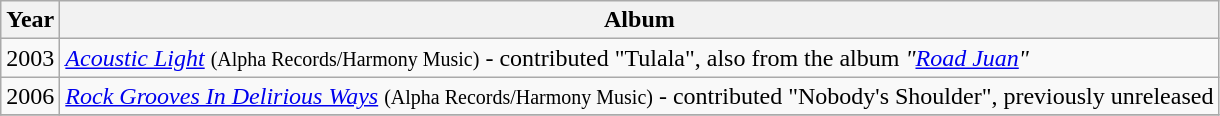<table class="wikitable" style="text-align:center;">
<tr>
<th>Year</th>
<th>Album</th>
</tr>
<tr>
<td>2003</td>
<td align="left"><em><a href='#'>Acoustic Light</a></em> <small>(Alpha Records/Harmony Music)</small> - contributed "Tulala", also from the album <em>"<a href='#'>Road Juan</a>"</em></td>
</tr>
<tr>
<td>2006</td>
<td align="left"><em><a href='#'>Rock Grooves In Delirious Ways</a></em> <small>(Alpha Records/Harmony Music)</small> - contributed "Nobody's Shoulder", previously unreleased</td>
</tr>
<tr>
</tr>
</table>
